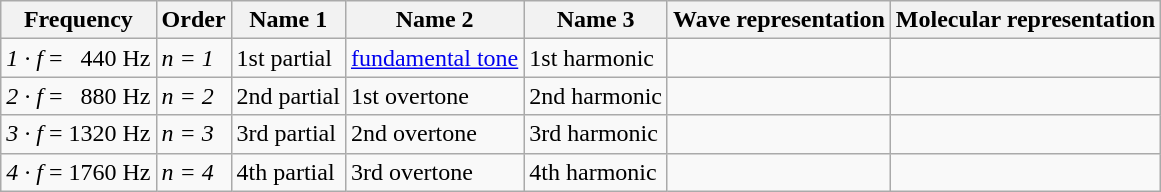<table class="wikitable">
<tr class="hintergrundfarbe5">
<th>Frequency</th>
<th>Order</th>
<th>Name 1</th>
<th>Name 2</th>
<th>Name 3</th>
<th>Wave representation</th>
<th>Molecular representation</th>
</tr>
<tr>
<td><em>1 · f </em> =   440 Hz</td>
<td><em>n = 1</em></td>
<td>1st partial</td>
<td><a href='#'>fundamental tone</a></td>
<td>1st harmonic</td>
<td></td>
<td></td>
</tr>
<tr>
<td><em>2 · f </em> =   880 Hz</td>
<td><em>n = 2</em></td>
<td>2nd partial</td>
<td>1st overtone</td>
<td>2nd harmonic</td>
<td></td>
<td></td>
</tr>
<tr>
<td><em>3 · f </em>= 1320 Hz</td>
<td><em>n = 3</em></td>
<td>3rd partial</td>
<td>2nd overtone</td>
<td>3rd harmonic</td>
<td></td>
<td></td>
</tr>
<tr>
<td><em>4 · f </em>= 1760 Hz</td>
<td><em>n = 4</em></td>
<td>4th partial</td>
<td>3rd overtone</td>
<td>4th harmonic</td>
<td></td>
<td></td>
</tr>
</table>
